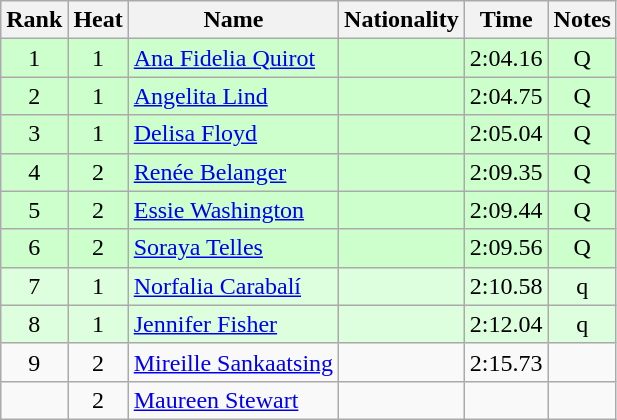<table class="wikitable sortable" style="text-align:center">
<tr>
<th>Rank</th>
<th>Heat</th>
<th>Name</th>
<th>Nationality</th>
<th>Time</th>
<th>Notes</th>
</tr>
<tr bgcolor=ccffcc>
<td>1</td>
<td>1</td>
<td align=left><a href='#'>Ana Fidelia Quirot</a></td>
<td align=left></td>
<td>2:04.16</td>
<td>Q</td>
</tr>
<tr bgcolor=ccffcc>
<td>2</td>
<td>1</td>
<td align=left><a href='#'>Angelita Lind</a></td>
<td align=left></td>
<td>2:04.75</td>
<td>Q</td>
</tr>
<tr bgcolor=ccffcc>
<td>3</td>
<td>1</td>
<td align=left><a href='#'>Delisa Floyd</a></td>
<td align=left></td>
<td>2:05.04</td>
<td>Q</td>
</tr>
<tr bgcolor=ccffcc>
<td>4</td>
<td>2</td>
<td align=left><a href='#'>Renée Belanger</a></td>
<td align=left></td>
<td>2:09.35</td>
<td>Q</td>
</tr>
<tr bgcolor=ccffcc>
<td>5</td>
<td>2</td>
<td align=left><a href='#'>Essie Washington</a></td>
<td align=left></td>
<td>2:09.44</td>
<td>Q</td>
</tr>
<tr bgcolor=ccffcc>
<td>6</td>
<td>2</td>
<td align=left><a href='#'>Soraya Telles</a></td>
<td align=left></td>
<td>2:09.56</td>
<td>Q</td>
</tr>
<tr bgcolor=ddffdd>
<td>7</td>
<td>1</td>
<td align=left><a href='#'>Norfalia Carabalí</a></td>
<td align=left></td>
<td>2:10.58</td>
<td>q</td>
</tr>
<tr bgcolor=ddffdd>
<td>8</td>
<td>1</td>
<td align=left><a href='#'>Jennifer Fisher</a></td>
<td align=left></td>
<td>2:12.04</td>
<td>q</td>
</tr>
<tr>
<td>9</td>
<td>2</td>
<td align=left><a href='#'>Mireille Sankaatsing</a></td>
<td align=left></td>
<td>2:15.73</td>
<td></td>
</tr>
<tr>
<td></td>
<td>2</td>
<td align=left><a href='#'>Maureen Stewart</a></td>
<td align=left></td>
<td></td>
<td></td>
</tr>
</table>
